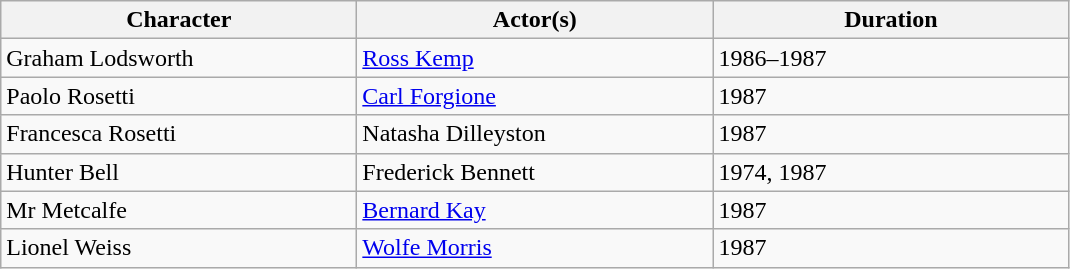<table class="wikitable">
<tr>
<th scope="col" width="230">Character</th>
<th scope="col" width="230">Actor(s)</th>
<th scope="col" width="230">Duration</th>
</tr>
<tr>
<td>Graham Lodsworth</td>
<td><a href='#'>Ross Kemp</a></td>
<td>1986–1987</td>
</tr>
<tr>
<td>Paolo Rosetti</td>
<td><a href='#'>Carl Forgione</a></td>
<td>1987</td>
</tr>
<tr>
<td>Francesca Rosetti</td>
<td>Natasha Dilleyston</td>
<td>1987</td>
</tr>
<tr>
<td>Hunter Bell</td>
<td>Frederick Bennett</td>
<td>1974, 1987</td>
</tr>
<tr>
<td>Mr Metcalfe</td>
<td><a href='#'>Bernard Kay</a></td>
<td>1987</td>
</tr>
<tr>
<td>Lionel Weiss</td>
<td><a href='#'>Wolfe Morris</a></td>
<td>1987</td>
</tr>
</table>
